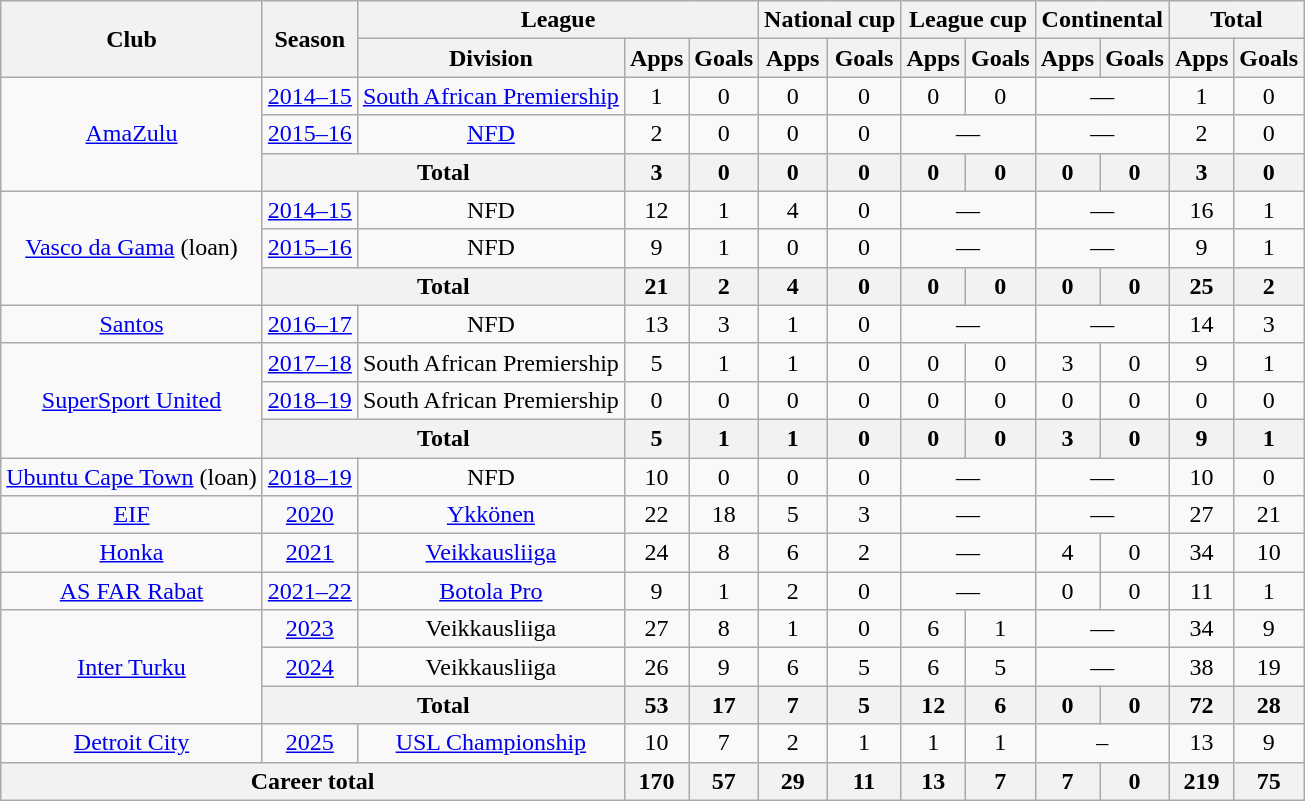<table class="wikitable" style="text-align:center">
<tr>
<th rowspan="2">Club</th>
<th rowspan="2">Season</th>
<th colspan="3">League</th>
<th colspan="2">National cup</th>
<th colspan="2">League cup</th>
<th colspan="2">Continental</th>
<th colspan="2">Total</th>
</tr>
<tr>
<th>Division</th>
<th>Apps</th>
<th>Goals</th>
<th>Apps</th>
<th>Goals</th>
<th>Apps</th>
<th>Goals</th>
<th>Apps</th>
<th>Goals</th>
<th>Apps</th>
<th>Goals</th>
</tr>
<tr>
<td rowspan="3"><a href='#'>AmaZulu</a></td>
<td><a href='#'>2014–15</a></td>
<td><a href='#'>South African Premiership</a></td>
<td>1</td>
<td>0</td>
<td>0</td>
<td>0</td>
<td>0</td>
<td>0</td>
<td colspan="2">—</td>
<td>1</td>
<td>0</td>
</tr>
<tr>
<td><a href='#'>2015–16</a></td>
<td><a href='#'>NFD</a></td>
<td>2</td>
<td>0</td>
<td>0</td>
<td>0</td>
<td colspan="2">—</td>
<td colspan="2">—</td>
<td>2</td>
<td>0</td>
</tr>
<tr>
<th colspan="2">Total</th>
<th>3</th>
<th>0</th>
<th>0</th>
<th>0</th>
<th>0</th>
<th>0</th>
<th>0</th>
<th>0</th>
<th>3</th>
<th>0</th>
</tr>
<tr>
<td rowspan="3"><a href='#'>Vasco da Gama</a> (loan)</td>
<td><a href='#'>2014–15</a></td>
<td>NFD</td>
<td>12</td>
<td>1</td>
<td>4</td>
<td>0</td>
<td colspan="2">—</td>
<td colspan="2">—</td>
<td>16</td>
<td>1</td>
</tr>
<tr>
<td><a href='#'>2015–16</a></td>
<td>NFD</td>
<td>9</td>
<td>1</td>
<td>0</td>
<td>0</td>
<td colspan="2">—</td>
<td colspan="2">—</td>
<td>9</td>
<td>1</td>
</tr>
<tr>
<th colspan="2">Total</th>
<th>21</th>
<th>2</th>
<th>4</th>
<th>0</th>
<th>0</th>
<th>0</th>
<th>0</th>
<th>0</th>
<th>25</th>
<th>2</th>
</tr>
<tr>
<td><a href='#'>Santos</a></td>
<td><a href='#'>2016–17</a></td>
<td>NFD</td>
<td>13</td>
<td>3</td>
<td>1</td>
<td>0</td>
<td colspan="2">—</td>
<td colspan="2">—</td>
<td>14</td>
<td>3</td>
</tr>
<tr>
<td rowspan="3"><a href='#'>SuperSport United</a></td>
<td><a href='#'>2017–18</a></td>
<td>South African Premiership</td>
<td>5</td>
<td>1</td>
<td>1</td>
<td>0</td>
<td>0</td>
<td>0</td>
<td>3</td>
<td>0</td>
<td>9</td>
<td>1</td>
</tr>
<tr>
<td><a href='#'>2018–19</a></td>
<td>South African Premiership</td>
<td>0</td>
<td>0</td>
<td>0</td>
<td>0</td>
<td>0</td>
<td>0</td>
<td>0</td>
<td>0</td>
<td>0</td>
<td>0</td>
</tr>
<tr>
<th colspan="2">Total</th>
<th>5</th>
<th>1</th>
<th>1</th>
<th>0</th>
<th>0</th>
<th>0</th>
<th>3</th>
<th>0</th>
<th>9</th>
<th>1</th>
</tr>
<tr>
<td><a href='#'>Ubuntu Cape Town</a> (loan)</td>
<td><a href='#'>2018–19</a></td>
<td>NFD</td>
<td>10</td>
<td>0</td>
<td>0</td>
<td>0</td>
<td colspan="2">—</td>
<td colspan="2">—</td>
<td>10</td>
<td>0</td>
</tr>
<tr>
<td><a href='#'>EIF</a></td>
<td><a href='#'>2020</a></td>
<td><a href='#'>Ykkönen</a></td>
<td>22</td>
<td>18</td>
<td>5</td>
<td>3</td>
<td colspan="2">—</td>
<td colspan="2">—</td>
<td>27</td>
<td>21</td>
</tr>
<tr>
<td><a href='#'>Honka</a></td>
<td><a href='#'>2021</a></td>
<td><a href='#'>Veikkausliiga</a></td>
<td>24</td>
<td>8</td>
<td>6</td>
<td>2</td>
<td colspan="2">—</td>
<td>4</td>
<td>0</td>
<td>34</td>
<td>10</td>
</tr>
<tr>
<td><a href='#'>AS FAR Rabat</a></td>
<td><a href='#'>2021–22</a></td>
<td><a href='#'>Botola Pro</a></td>
<td>9</td>
<td>1</td>
<td>2</td>
<td>0</td>
<td colspan="2">—</td>
<td>0</td>
<td>0</td>
<td>11</td>
<td>1</td>
</tr>
<tr>
<td rowspan="3"><a href='#'>Inter Turku</a></td>
<td><a href='#'>2023</a></td>
<td>Veikkausliiga</td>
<td>27</td>
<td>8</td>
<td>1</td>
<td>0</td>
<td>6</td>
<td>1</td>
<td colspan="2">—</td>
<td>34</td>
<td>9</td>
</tr>
<tr>
<td><a href='#'>2024</a></td>
<td>Veikkausliiga</td>
<td>26</td>
<td>9</td>
<td>6</td>
<td>5</td>
<td>6</td>
<td>5</td>
<td colspan="2">—</td>
<td>38</td>
<td>19</td>
</tr>
<tr>
<th colspan="2">Total</th>
<th>53</th>
<th>17</th>
<th>7</th>
<th>5</th>
<th>12</th>
<th>6</th>
<th>0</th>
<th>0</th>
<th>72</th>
<th>28</th>
</tr>
<tr>
<td><a href='#'>Detroit City</a></td>
<td><a href='#'>2025</a></td>
<td><a href='#'>USL Championship</a></td>
<td>10</td>
<td>7</td>
<td>2</td>
<td>1</td>
<td>1</td>
<td>1</td>
<td colspan=2>–</td>
<td>13</td>
<td>9</td>
</tr>
<tr>
<th colspan="3">Career total</th>
<th>170</th>
<th>57</th>
<th>29</th>
<th>11</th>
<th>13</th>
<th>7</th>
<th>7</th>
<th>0</th>
<th>219</th>
<th>75</th>
</tr>
</table>
